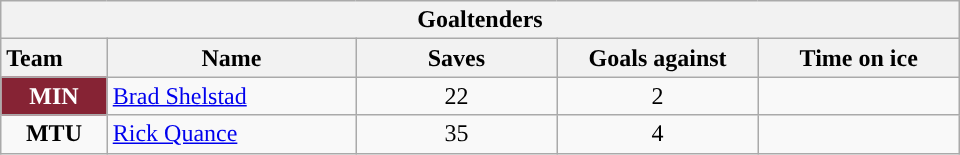<table class="wikitable" style="width:40em; text-align:right;">
<tr>
<th colspan=5>Goaltenders</th>
</tr>
<tr>
<th style="width:4em; text-align:left;">Team</th>
<th style="width:10em;">Name</th>
<th style="width:8em;">Saves</th>
<th style="width:8em;">Goals against</th>
<th style="width:8em;">Time on ice</th>
</tr>
<tr>
<td align=center style="color:white; background:#862334; "><strong>MIN</strong></td>
<td style="text-align:left;"><a href='#'>Brad Shelstad</a></td>
<td align=center>22</td>
<td align=center>2</td>
<td align=center></td>
</tr>
<tr>
<td align=center><strong>MTU</strong></td>
<td style="text-align:left;"><a href='#'>Rick Quance</a></td>
<td align=center>35</td>
<td align=center>4</td>
<td align=center></td>
</tr>
</table>
